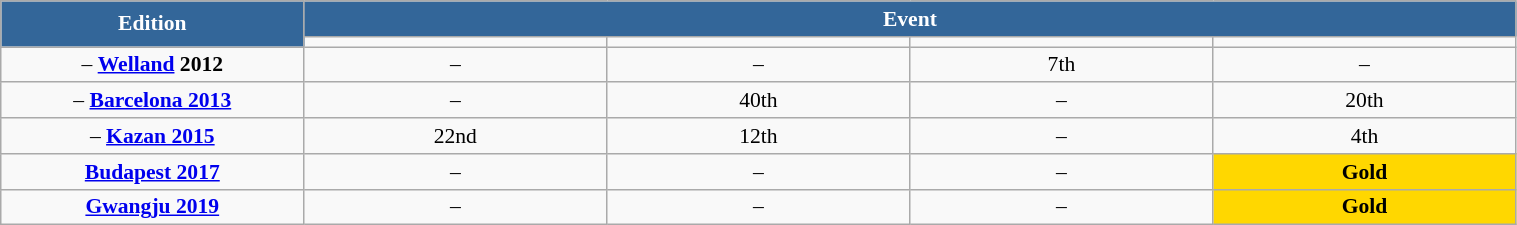<table class="wikitable centre" style="font-size:90%; text-align:center" width="80%">
<tr style="background-color:#369">
<td rowspan="2" width="20%" style="color:white"><strong>Edition</strong></td>
<td colspan="6" style="color:white"><strong>Event</strong></td>
</tr>
<tr>
<td width="20%"><strong></strong></td>
<td width="20%"><strong></strong></td>
<td width="20%"><strong></strong></td>
<td width="20%"><strong></strong></td>
</tr>
<tr>
<td> – <strong><a href='#'>Welland</a> 2012</strong></td>
<td>–</td>
<td>–</td>
<td>7th <br> </td>
<td>–</td>
</tr>
<tr>
<td> – <strong><a href='#'>Barcelona 2013</a></strong></td>
<td>–</td>
<td>40th <br> </td>
<td>–</td>
<td>20th <br> </td>
</tr>
<tr>
<td> – <strong><a href='#'>Kazan 2015</a></strong></td>
<td>22nd <br> </td>
<td>12th <br> </td>
<td>–</td>
<td>4th <br> </td>
</tr>
<tr>
<td> <strong><a href='#'>Budapest 2017</a></strong></td>
<td>–</td>
<td>–</td>
<td>–</td>
<td bgcolor="gold"> <strong>Gold</strong>  <br> </td>
</tr>
<tr>
<td> <strong><a href='#'>Gwangju 2019</a></strong></td>
<td>–</td>
<td>–</td>
<td>–</td>
<td bgcolor="gold"> <strong>Gold</strong>  <br> </td>
</tr>
</table>
